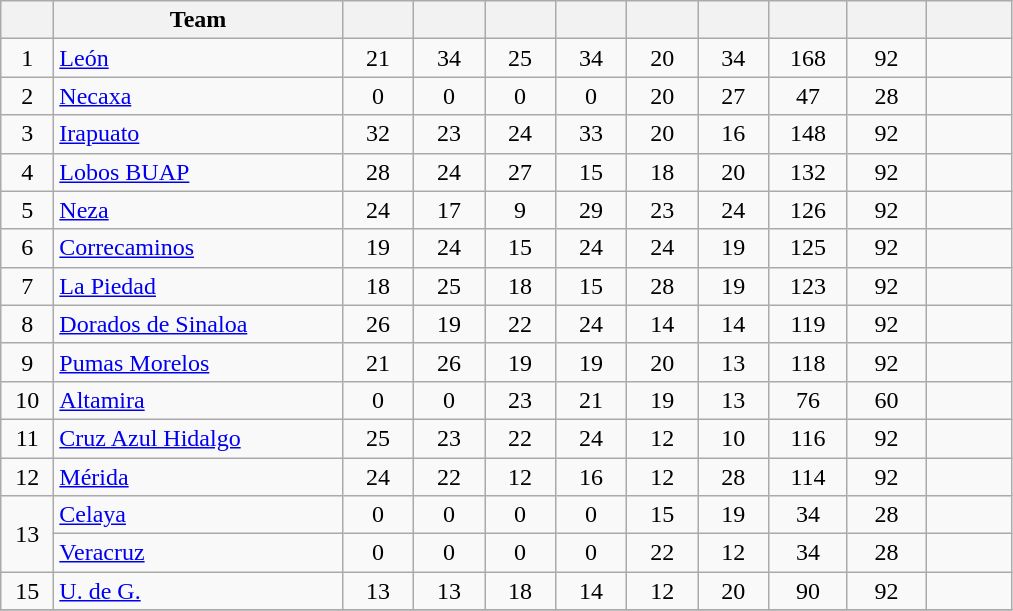<table class="wikitable sortable" style="text-align: center;">
<tr>
<th width=28><br></th>
<th width=185>Team</th>
<th width=40></th>
<th width=40></th>
<th width=40></th>
<th width=40></th>
<th width=40></th>
<th width=40></th>
<th width=45></th>
<th width=45></th>
<th width=50><br></th>
</tr>
<tr>
<td>1</td>
<td align=left><a href='#'>León</a></td>
<td>21</td>
<td>34</td>
<td>25</td>
<td>34</td>
<td>20</td>
<td>34</td>
<td>168</td>
<td>92</td>
<td><strong></strong></td>
</tr>
<tr>
<td>2</td>
<td align=left><a href='#'>Necaxa</a></td>
<td>0</td>
<td>0</td>
<td>0</td>
<td>0</td>
<td>20</td>
<td>27</td>
<td>47</td>
<td>28</td>
<td><strong></strong></td>
</tr>
<tr>
<td>3</td>
<td align=left><a href='#'>Irapuato</a></td>
<td>32</td>
<td>23</td>
<td>24</td>
<td>33</td>
<td>20</td>
<td>16</td>
<td>148</td>
<td>92</td>
<td><strong></strong></td>
</tr>
<tr>
<td>4</td>
<td align=left><a href='#'>Lobos BUAP</a></td>
<td>28</td>
<td>24</td>
<td>27</td>
<td>15</td>
<td>18</td>
<td>20</td>
<td>132</td>
<td>92</td>
<td><strong></strong></td>
</tr>
<tr>
<td>5</td>
<td align=left><a href='#'>Neza</a></td>
<td>24</td>
<td>17</td>
<td>9</td>
<td>29</td>
<td>23</td>
<td>24</td>
<td>126</td>
<td>92</td>
<td><strong></strong></td>
</tr>
<tr>
<td>6</td>
<td align=left><a href='#'>Correcaminos</a></td>
<td>19</td>
<td>24</td>
<td>15</td>
<td>24</td>
<td>24</td>
<td>19</td>
<td>125</td>
<td>92</td>
<td><strong></strong></td>
</tr>
<tr>
<td>7</td>
<td align=left><a href='#'>La Piedad</a></td>
<td>18</td>
<td>25</td>
<td>18</td>
<td>15</td>
<td>28</td>
<td>19</td>
<td>123</td>
<td>92</td>
<td><strong></strong></td>
</tr>
<tr>
<td>8</td>
<td align=left><a href='#'>Dorados de Sinaloa</a></td>
<td>26</td>
<td>19</td>
<td>22</td>
<td>24</td>
<td>14</td>
<td>14</td>
<td>119</td>
<td>92</td>
<td><strong></strong></td>
</tr>
<tr>
<td>9</td>
<td align=left><a href='#'>Pumas Morelos</a></td>
<td>21</td>
<td>26</td>
<td>19</td>
<td>19</td>
<td>20</td>
<td>13</td>
<td>118</td>
<td>92</td>
<td><strong></strong></td>
</tr>
<tr>
<td>10</td>
<td align=left><a href='#'>Altamira</a></td>
<td>0</td>
<td>0</td>
<td>23</td>
<td>21</td>
<td>19</td>
<td>13</td>
<td>76</td>
<td>60</td>
<td><strong></strong></td>
</tr>
<tr>
<td>11</td>
<td align=left><a href='#'>Cruz Azul Hidalgo</a></td>
<td>25</td>
<td>23</td>
<td>22</td>
<td>24</td>
<td>12</td>
<td>10</td>
<td>116</td>
<td>92</td>
<td><strong></strong></td>
</tr>
<tr>
<td>12</td>
<td align=left><a href='#'>Mérida</a></td>
<td>24</td>
<td>22</td>
<td>12</td>
<td>16</td>
<td>12</td>
<td>28</td>
<td>114</td>
<td>92</td>
<td><strong></strong></td>
</tr>
<tr>
<td rowspan=2>13</td>
<td align=left><a href='#'>Celaya</a></td>
<td>0</td>
<td>0</td>
<td>0</td>
<td>0</td>
<td>15</td>
<td>19</td>
<td>34</td>
<td>28</td>
<td><strong></strong></td>
</tr>
<tr>
<td align=left><a href='#'>Veracruz</a></td>
<td>0</td>
<td>0</td>
<td>0</td>
<td>0</td>
<td>22</td>
<td>12</td>
<td>34</td>
<td>28</td>
<td><strong></strong></td>
</tr>
<tr>
<td>15</td>
<td align=left><a href='#'>U. de G.</a></td>
<td>13</td>
<td>13</td>
<td>18</td>
<td>14</td>
<td>12</td>
<td>20</td>
<td>90</td>
<td>92</td>
<td><strong></strong></td>
</tr>
<tr>
</tr>
</table>
